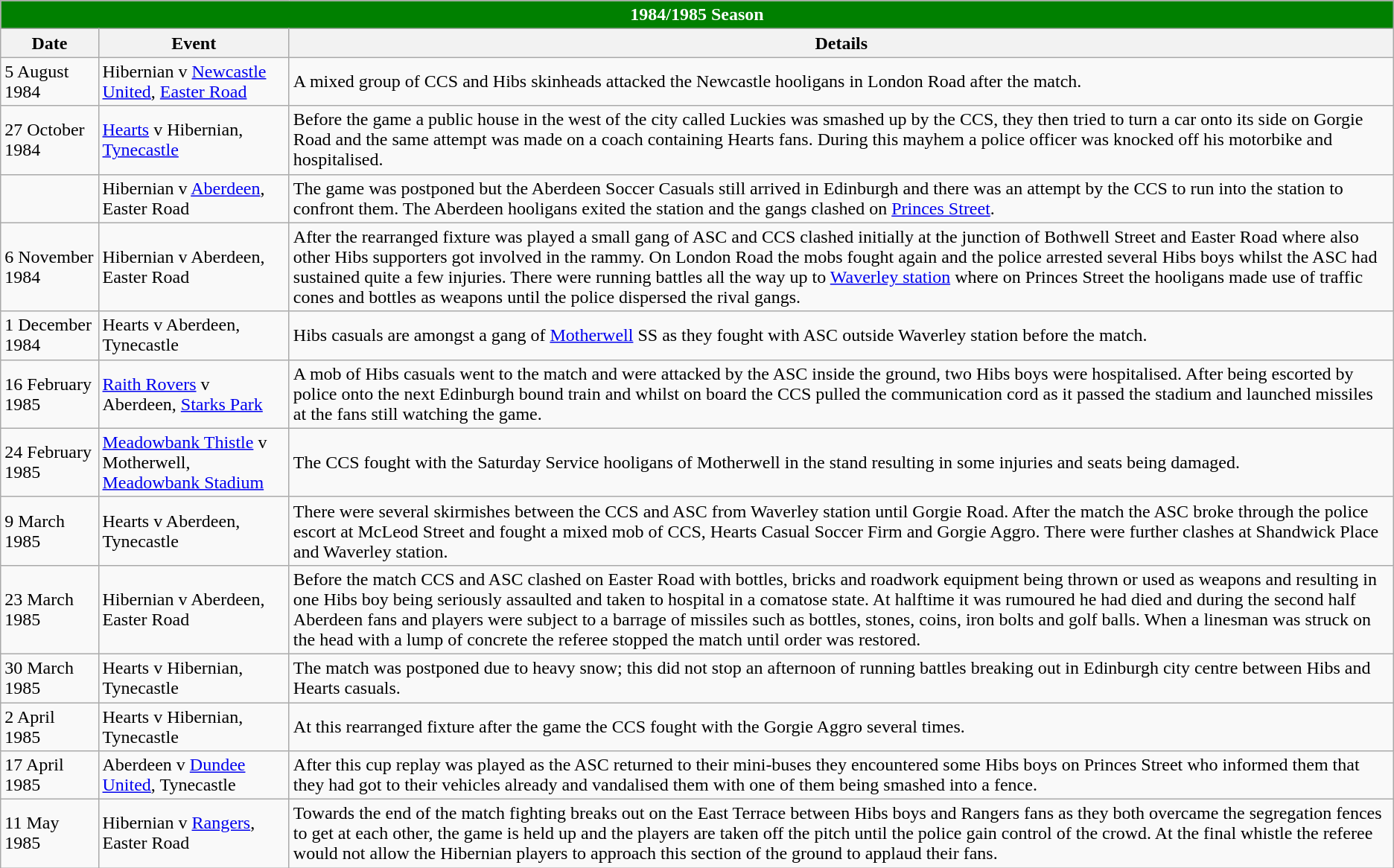<table class="wikitable">
<tr>
<td colspan="3" style="background: green; color: white; text-align: center;"><strong>1984/1985 Season</strong></td>
</tr>
<tr>
<th>Date</th>
<th>Event</th>
<th>Details</th>
</tr>
<tr>
<td>5 August 1984</td>
<td>Hibernian v <a href='#'>Newcastle United</a>, <a href='#'>Easter Road</a></td>
<td>A mixed group of CCS and Hibs skinheads attacked the Newcastle hooligans in London Road after the match.</td>
</tr>
<tr>
<td>27 October 1984</td>
<td><a href='#'>Hearts</a> v Hibernian, <a href='#'>Tynecastle</a></td>
<td>Before the game a public house in the west of the city called Luckies was smashed up by the CCS, they then tried to turn a car onto its side on Gorgie Road and the same attempt was made on a coach containing Hearts fans. During this mayhem a police officer was knocked off his motorbike and hospitalised.</td>
</tr>
<tr>
<td></td>
<td>Hibernian v <a href='#'>Aberdeen</a>, Easter Road</td>
<td>The game was postponed but the Aberdeen Soccer Casuals still arrived in Edinburgh and there was an attempt by the CCS to run into the station to confront them. The Aberdeen hooligans exited the station and the gangs clashed on <a href='#'>Princes Street</a>.</td>
</tr>
<tr>
<td>6 November 1984</td>
<td>Hibernian v Aberdeen, Easter Road</td>
<td>After the rearranged fixture was played a small gang of ASC and CCS clashed initially at the junction of Bothwell Street and Easter Road where also other Hibs supporters got involved in the rammy. On London Road the mobs fought again and the police arrested several Hibs boys whilst the ASC had sustained quite a few injuries. There were running battles all the way up to <a href='#'>Waverley station</a> where on Princes Street the hooligans made use of traffic cones and bottles as weapons until the police dispersed the rival gangs.</td>
</tr>
<tr>
<td>1 December 1984</td>
<td>Hearts v Aberdeen, Tynecastle</td>
<td>Hibs casuals are amongst a gang of <a href='#'>Motherwell</a> SS as they fought with ASC outside Waverley station before the match.</td>
</tr>
<tr>
<td>16 February 1985</td>
<td><a href='#'>Raith Rovers</a> v Aberdeen, <a href='#'>Starks Park</a></td>
<td>A mob of Hibs casuals went to the match and were attacked by the ASC inside the ground, two Hibs boys were hospitalised.  After being escorted by police onto the next Edinburgh bound train and whilst on board the CCS pulled the communication cord as it passed the stadium and launched missiles at the fans still watching the game.</td>
</tr>
<tr>
<td>24 February 1985</td>
<td><a href='#'>Meadowbank Thistle</a> v Motherwell, <a href='#'>Meadowbank Stadium</a></td>
<td>The CCS fought with the Saturday Service hooligans of Motherwell in the stand resulting in some injuries and seats being damaged.</td>
</tr>
<tr>
<td>9 March 1985</td>
<td>Hearts v Aberdeen, Tynecastle</td>
<td>There were several skirmishes between the CCS and ASC from Waverley station until Gorgie Road.  After the match the ASC broke through the police escort at McLeod Street and fought a mixed mob of CCS, Hearts Casual Soccer Firm and Gorgie Aggro. There were further clashes at Shandwick Place and Waverley station.</td>
</tr>
<tr>
<td>23 March 1985</td>
<td>Hibernian v Aberdeen, Easter Road</td>
<td>Before the match CCS and ASC clashed on Easter Road with bottles, bricks and roadwork equipment being thrown or used as weapons and resulting in one Hibs boy being seriously assaulted and taken to hospital in a comatose state. At halftime it was rumoured he had died and during the second half Aberdeen fans and players were subject to a barrage of missiles such as bottles, stones, coins, iron bolts and golf balls. When a linesman was struck on the head with a lump of concrete the referee stopped the match until order was restored.</td>
</tr>
<tr>
<td>30 March 1985</td>
<td>Hearts v Hibernian, Tynecastle</td>
<td>The match was postponed due to heavy snow; this did not stop an afternoon of running battles breaking out in Edinburgh city centre between Hibs and Hearts casuals.</td>
</tr>
<tr>
<td>2 April 1985</td>
<td>Hearts v Hibernian, Tynecastle</td>
<td>At this rearranged fixture after the game the CCS fought with the Gorgie Aggro several times.</td>
</tr>
<tr>
<td>17 April 1985</td>
<td>Aberdeen v <a href='#'>Dundee United</a>, Tynecastle</td>
<td>After this cup replay was played as the ASC returned to their mini-buses they encountered some Hibs boys on Princes Street who informed them that they had got to their vehicles already and vandalised them with one of them being smashed into a fence.</td>
</tr>
<tr>
<td>11 May 1985</td>
<td>Hibernian v <a href='#'>Rangers</a>, Easter Road</td>
<td>Towards the end of the match fighting breaks out on the East Terrace between Hibs boys and Rangers fans as they both overcame the segregation fences to get at each other, the game is held up and the players are taken off the pitch until the police gain control of the crowd. At the final whistle the referee would not allow the Hibernian players to approach this section of the ground to applaud their fans.</td>
</tr>
</table>
